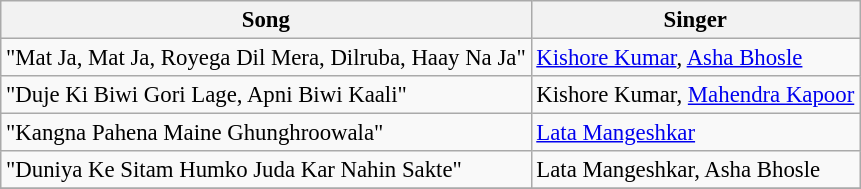<table class="wikitable" style="font-size:95%;">
<tr>
<th>Song</th>
<th>Singer</th>
</tr>
<tr>
<td>"Mat Ja, Mat Ja, Royega Dil Mera, Dilruba, Haay Na Ja"</td>
<td><a href='#'>Kishore Kumar</a>, <a href='#'>Asha Bhosle</a></td>
</tr>
<tr>
<td>"Duje Ki Biwi Gori Lage, Apni Biwi Kaali"</td>
<td>Kishore Kumar, <a href='#'>Mahendra Kapoor</a></td>
</tr>
<tr>
<td>"Kangna Pahena Maine Ghunghroowala"</td>
<td><a href='#'>Lata Mangeshkar</a></td>
</tr>
<tr>
<td>"Duniya Ke Sitam Humko Juda Kar Nahin Sakte"</td>
<td>Lata Mangeshkar, Asha Bhosle</td>
</tr>
<tr>
</tr>
</table>
